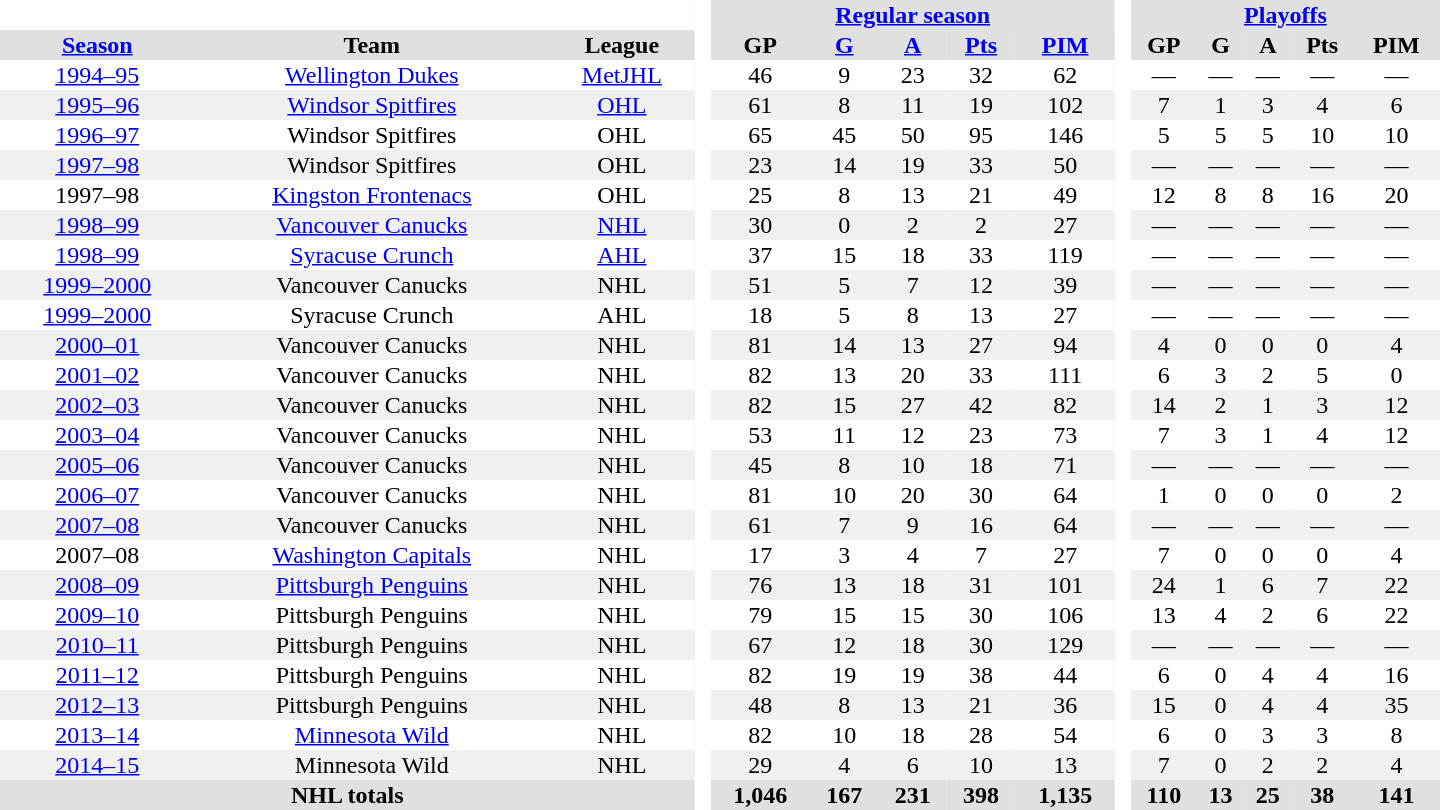<table border="0" cellpadding="1" cellspacing="0" style="text-align:center; width:60em">
<tr bgcolor="#e0e0e0">
<th colspan="3" bgcolor="#ffffff"> </th>
<th rowspan="100" bgcolor="#ffffff"> </th>
<th colspan="5"><a href='#'>Regular season</a></th>
<th rowspan="100" bgcolor="#ffffff"> </th>
<th colspan="5"><a href='#'>Playoffs</a></th>
</tr>
<tr bgcolor="#e0e0e0">
<th><a href='#'>Season</a></th>
<th>Team</th>
<th>League</th>
<th>GP</th>
<th><a href='#'>G</a></th>
<th><a href='#'>A</a></th>
<th><a href='#'>Pts</a></th>
<th><a href='#'>PIM</a></th>
<th>GP</th>
<th>G</th>
<th>A</th>
<th>Pts</th>
<th>PIM</th>
</tr>
<tr>
<td><a href='#'>1994–95</a></td>
<td><a href='#'>Wellington Dukes</a></td>
<td><a href='#'>MetJHL</a></td>
<td>46</td>
<td>9</td>
<td>23</td>
<td>32</td>
<td>62</td>
<td>—</td>
<td>—</td>
<td>—</td>
<td>—</td>
<td>—</td>
</tr>
<tr bgcolor="#f0f0f0">
<td><a href='#'>1995–96</a></td>
<td><a href='#'>Windsor Spitfires</a></td>
<td><a href='#'>OHL</a></td>
<td>61</td>
<td>8</td>
<td>11</td>
<td>19</td>
<td>102</td>
<td>7</td>
<td>1</td>
<td>3</td>
<td>4</td>
<td>6</td>
</tr>
<tr>
<td><a href='#'>1996–97</a></td>
<td>Windsor Spitfires</td>
<td>OHL</td>
<td>65</td>
<td>45</td>
<td>50</td>
<td>95</td>
<td>146</td>
<td>5</td>
<td>5</td>
<td>5</td>
<td>10</td>
<td>10</td>
</tr>
<tr bgcolor="#f0f0f0">
<td><a href='#'>1997–98</a></td>
<td>Windsor Spitfires</td>
<td>OHL</td>
<td>23</td>
<td>14</td>
<td>19</td>
<td>33</td>
<td>50</td>
<td>—</td>
<td>—</td>
<td>—</td>
<td>—</td>
<td>—</td>
</tr>
<tr>
<td>1997–98</td>
<td><a href='#'>Kingston Frontenacs</a></td>
<td>OHL</td>
<td>25</td>
<td>8</td>
<td>13</td>
<td>21</td>
<td>49</td>
<td>12</td>
<td>8</td>
<td>8</td>
<td>16</td>
<td>20</td>
</tr>
<tr bgcolor="#f0f0f0">
<td><a href='#'>1998–99</a></td>
<td><a href='#'>Vancouver Canucks</a></td>
<td><a href='#'>NHL</a></td>
<td>30</td>
<td>0</td>
<td>2</td>
<td>2</td>
<td>27</td>
<td>—</td>
<td>—</td>
<td>—</td>
<td>—</td>
<td>—</td>
</tr>
<tr>
<td><a href='#'>1998–99</a></td>
<td><a href='#'>Syracuse Crunch</a></td>
<td><a href='#'>AHL</a></td>
<td>37</td>
<td>15</td>
<td>18</td>
<td>33</td>
<td>119</td>
<td>—</td>
<td>—</td>
<td>—</td>
<td>—</td>
<td>—</td>
</tr>
<tr bgcolor="#f0f0f0">
<td><a href='#'>1999–2000</a></td>
<td>Vancouver Canucks</td>
<td>NHL</td>
<td>51</td>
<td>5</td>
<td>7</td>
<td>12</td>
<td>39</td>
<td>—</td>
<td>—</td>
<td>—</td>
<td>—</td>
<td>—</td>
</tr>
<tr>
<td><a href='#'>1999–2000</a></td>
<td>Syracuse Crunch</td>
<td>AHL</td>
<td>18</td>
<td>5</td>
<td>8</td>
<td>13</td>
<td>27</td>
<td>—</td>
<td>—</td>
<td>—</td>
<td>—</td>
<td>—</td>
</tr>
<tr bgcolor="#f0f0f0">
<td><a href='#'>2000–01</a></td>
<td>Vancouver Canucks</td>
<td>NHL</td>
<td>81</td>
<td>14</td>
<td>13</td>
<td>27</td>
<td>94</td>
<td>4</td>
<td>0</td>
<td>0</td>
<td>0</td>
<td>4</td>
</tr>
<tr>
<td><a href='#'>2001–02</a></td>
<td>Vancouver Canucks</td>
<td>NHL</td>
<td>82</td>
<td>13</td>
<td>20</td>
<td>33</td>
<td>111</td>
<td>6</td>
<td>3</td>
<td>2</td>
<td>5</td>
<td>0</td>
</tr>
<tr bgcolor="#f0f0f0">
<td><a href='#'>2002–03</a></td>
<td>Vancouver Canucks</td>
<td>NHL</td>
<td>82</td>
<td>15</td>
<td>27</td>
<td>42</td>
<td>82</td>
<td>14</td>
<td>2</td>
<td>1</td>
<td>3</td>
<td>12</td>
</tr>
<tr>
<td><a href='#'>2003–04</a></td>
<td>Vancouver Canucks</td>
<td>NHL</td>
<td>53</td>
<td>11</td>
<td>12</td>
<td>23</td>
<td>73</td>
<td>7</td>
<td>3</td>
<td>1</td>
<td>4</td>
<td>12</td>
</tr>
<tr bgcolor="#f0f0f0">
<td><a href='#'>2005–06</a></td>
<td>Vancouver Canucks</td>
<td>NHL</td>
<td>45</td>
<td>8</td>
<td>10</td>
<td>18</td>
<td>71</td>
<td>—</td>
<td>—</td>
<td>—</td>
<td>—</td>
<td>—</td>
</tr>
<tr>
<td><a href='#'>2006–07</a></td>
<td>Vancouver Canucks</td>
<td>NHL</td>
<td>81</td>
<td>10</td>
<td>20</td>
<td>30</td>
<td>64</td>
<td>1</td>
<td>0</td>
<td>0</td>
<td>0</td>
<td>2</td>
</tr>
<tr bgcolor="#f0f0f0">
<td><a href='#'>2007–08</a></td>
<td>Vancouver Canucks</td>
<td>NHL</td>
<td>61</td>
<td>7</td>
<td>9</td>
<td>16</td>
<td>64</td>
<td>—</td>
<td>—</td>
<td>—</td>
<td>—</td>
<td>—</td>
</tr>
<tr>
<td>2007–08</td>
<td><a href='#'>Washington Capitals</a></td>
<td>NHL</td>
<td>17</td>
<td>3</td>
<td>4</td>
<td>7</td>
<td>27</td>
<td>7</td>
<td>0</td>
<td>0</td>
<td>0</td>
<td>4</td>
</tr>
<tr bgcolor="#f0f0f0">
<td><a href='#'>2008–09</a></td>
<td><a href='#'>Pittsburgh Penguins</a></td>
<td>NHL</td>
<td>76</td>
<td>13</td>
<td>18</td>
<td>31</td>
<td>101</td>
<td>24</td>
<td>1</td>
<td>6</td>
<td>7</td>
<td>22</td>
</tr>
<tr>
<td><a href='#'>2009–10</a></td>
<td>Pittsburgh Penguins</td>
<td>NHL</td>
<td>79</td>
<td>15</td>
<td>15</td>
<td>30</td>
<td>106</td>
<td>13</td>
<td>4</td>
<td>2</td>
<td>6</td>
<td>22</td>
</tr>
<tr bgcolor="#f0f0f0">
<td><a href='#'>2010–11</a></td>
<td>Pittsburgh Penguins</td>
<td>NHL</td>
<td>67</td>
<td>12</td>
<td>18</td>
<td>30</td>
<td>129</td>
<td>—</td>
<td>—</td>
<td>—</td>
<td>—</td>
<td>—</td>
</tr>
<tr>
<td><a href='#'>2011–12</a></td>
<td>Pittsburgh Penguins</td>
<td>NHL</td>
<td>82</td>
<td>19</td>
<td>19</td>
<td>38</td>
<td>44</td>
<td>6</td>
<td>0</td>
<td>4</td>
<td>4</td>
<td>16</td>
</tr>
<tr bgcolor="#f0f0f0">
<td><a href='#'>2012–13</a></td>
<td>Pittsburgh Penguins</td>
<td>NHL</td>
<td>48</td>
<td>8</td>
<td>13</td>
<td>21</td>
<td>36</td>
<td>15</td>
<td>0</td>
<td>4</td>
<td>4</td>
<td>35</td>
</tr>
<tr>
<td><a href='#'>2013–14</a></td>
<td><a href='#'>Minnesota Wild</a></td>
<td>NHL</td>
<td>82</td>
<td>10</td>
<td>18</td>
<td>28</td>
<td>54</td>
<td>6</td>
<td>0</td>
<td>3</td>
<td>3</td>
<td>8</td>
</tr>
<tr bgcolor="#f0f0f0">
<td><a href='#'>2014–15</a></td>
<td>Minnesota Wild</td>
<td>NHL</td>
<td>29</td>
<td>4</td>
<td>6</td>
<td>10</td>
<td>13</td>
<td>7</td>
<td>0</td>
<td>2</td>
<td>2</td>
<td>4</td>
</tr>
<tr bgcolor="#e0e0e0">
<th colspan="3">NHL totals</th>
<th>1,046</th>
<th>167</th>
<th>231</th>
<th>398</th>
<th>1,135</th>
<th>110</th>
<th>13</th>
<th>25</th>
<th>38</th>
<th>141</th>
</tr>
</table>
